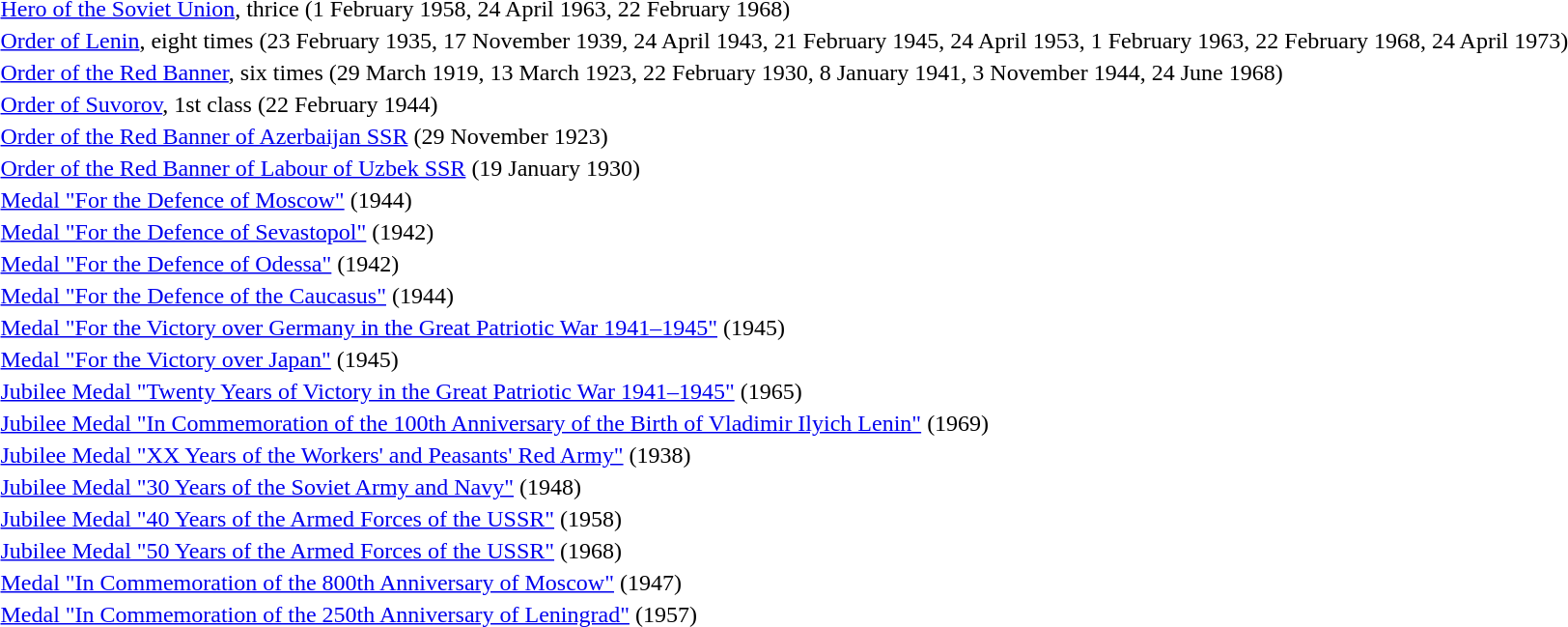<table>
<tr>
<td></td>
<td><a href='#'>Hero of the Soviet Union</a>, thrice (1 February 1958, 24 April 1963, 22 February 1968)</td>
</tr>
<tr>
<td></td>
<td><a href='#'>Order of Lenin</a>, eight times (23 February 1935, 17 November 1939, 24 April 1943, 21 February 1945, 24 April 1953, 1 February 1963, 22 February 1968, 24 April 1973)</td>
</tr>
<tr>
<td></td>
<td><a href='#'>Order of the Red Banner</a>, six times (29 March 1919, 13 March 1923, 22 February 1930, 8 January 1941, 3 November 1944, 24 June 1968)</td>
</tr>
<tr>
<td></td>
<td><a href='#'>Order of Suvorov</a>, 1st class (22 February 1944)</td>
</tr>
<tr>
<td></td>
<td><a href='#'>Order of the Red Banner of Azerbaijan SSR</a> (29 November 1923)</td>
</tr>
<tr>
<td></td>
<td><a href='#'>Order of the Red Banner of Labour of Uzbek SSR</a> (19 January 1930)</td>
</tr>
<tr>
<td></td>
<td><a href='#'>Medal "For the Defence of Moscow"</a> (1944)</td>
</tr>
<tr>
<td></td>
<td><a href='#'>Medal "For the Defence of Sevastopol"</a> (1942)</td>
</tr>
<tr>
<td></td>
<td><a href='#'>Medal "For the Defence of Odessa"</a> (1942)</td>
</tr>
<tr>
<td></td>
<td><a href='#'>Medal "For the Defence of the Caucasus"</a> (1944)</td>
</tr>
<tr>
<td></td>
<td><a href='#'>Medal "For the Victory over Germany in the Great Patriotic War 1941–1945"</a> (1945)</td>
</tr>
<tr>
<td></td>
<td><a href='#'>Medal "For the Victory over Japan"</a> (1945)</td>
</tr>
<tr>
<td></td>
<td><a href='#'>Jubilee Medal "Twenty Years of Victory in the Great Patriotic War 1941–1945"</a> (1965)</td>
</tr>
<tr>
<td></td>
<td><a href='#'>Jubilee Medal "In Commemoration of the 100th Anniversary of the Birth of Vladimir Ilyich Lenin"</a> (1969)</td>
</tr>
<tr>
<td></td>
<td><a href='#'>Jubilee Medal "XX Years of the Workers' and Peasants' Red Army"</a> (1938)</td>
</tr>
<tr>
<td></td>
<td><a href='#'>Jubilee Medal "30 Years of the Soviet Army and Navy"</a> (1948)</td>
</tr>
<tr>
<td></td>
<td><a href='#'>Jubilee Medal "40 Years of the Armed Forces of the USSR"</a> (1958)</td>
</tr>
<tr>
<td></td>
<td><a href='#'>Jubilee Medal "50 Years of the Armed Forces of the USSR"</a> (1968)</td>
</tr>
<tr>
<td></td>
<td><a href='#'>Medal "In Commemoration of the 800th Anniversary of Moscow"</a> (1947)</td>
</tr>
<tr>
<td></td>
<td><a href='#'>Medal "In Commemoration of the 250th Anniversary of Leningrad"</a> (1957)</td>
</tr>
<tr>
</tr>
</table>
